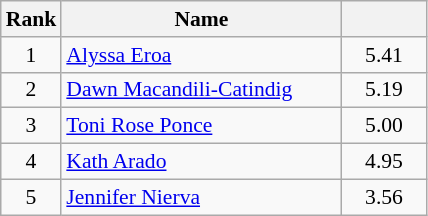<table class="wikitable" style="font-size:90%">
<tr>
<th width=30>Rank</th>
<th width=180>Name</th>
<th width=50></th>
</tr>
<tr>
<td style="text-align:center">1</td>
<td><a href='#'>Alyssa Eroa</a></td>
<td style="text-align:center">5.41</td>
</tr>
<tr>
<td style="text-align:center">2</td>
<td><a href='#'>Dawn Macandili-Catindig</a></td>
<td style="text-align:center">5.19</td>
</tr>
<tr>
<td style="text-align:center">3</td>
<td><a href='#'>Toni Rose Ponce</a></td>
<td style="text-align:center">5.00</td>
</tr>
<tr>
<td style="text-align:center">4</td>
<td><a href='#'>Kath Arado</a></td>
<td style="text-align:center">4.95</td>
</tr>
<tr>
<td style="text-align:center">5</td>
<td><a href='#'>Jennifer Nierva</a></td>
<td style="text-align:center">3.56</td>
</tr>
</table>
